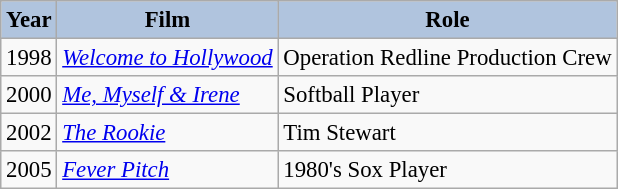<table class="wikitable" style="font-size:95%;">
<tr align="center">
<th style="background:#B0C4DE;">Year</th>
<th style="background:#B0C4DE;">Film</th>
<th style="background:#B0C4DE;">Role</th>
</tr>
<tr>
<td>1998</td>
<td><em><a href='#'>Welcome to Hollywood</a></em></td>
<td>Operation Redline Production Crew</td>
</tr>
<tr>
<td>2000</td>
<td><em><a href='#'>Me, Myself & Irene</a></em></td>
<td>Softball Player</td>
</tr>
<tr>
<td>2002</td>
<td><em><a href='#'>The Rookie</a></em></td>
<td>Tim Stewart</td>
</tr>
<tr>
<td>2005</td>
<td><em><a href='#'>Fever Pitch</a></em></td>
<td>1980's Sox Player</td>
</tr>
</table>
